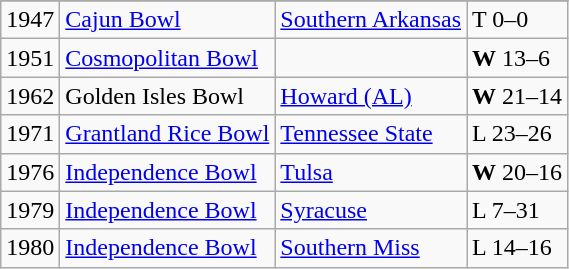<table class="wikitable">
<tr>
</tr>
<tr>
<td>1947</td>
<td><a href='#'>Cajun Bowl</a></td>
<td><a href='#'>Southern Arkansas</a></td>
<td>T 0–0</td>
</tr>
<tr>
<td>1951</td>
<td><a href='#'>Cosmopolitan Bowl</a></td>
<td></td>
<td><strong>W</strong> 13–6</td>
</tr>
<tr>
<td>1962</td>
<td>Golden Isles Bowl</td>
<td><a href='#'>Howard (AL)</a></td>
<td><strong>W</strong> 21–14</td>
</tr>
<tr>
<td>1971</td>
<td><a href='#'>Grantland Rice Bowl</a></td>
<td><a href='#'>Tennessee State</a></td>
<td>L 23–26</td>
</tr>
<tr>
<td>1976</td>
<td><a href='#'>Independence Bowl</a></td>
<td><a href='#'>Tulsa</a></td>
<td><strong>W</strong> 20–16</td>
</tr>
<tr>
<td>1979</td>
<td><a href='#'>Independence Bowl</a></td>
<td><a href='#'>Syracuse</a></td>
<td>L 7–31</td>
</tr>
<tr>
<td>1980</td>
<td><a href='#'>Independence Bowl</a></td>
<td><a href='#'>Southern Miss</a></td>
<td>L 14–16</td>
</tr>
</table>
